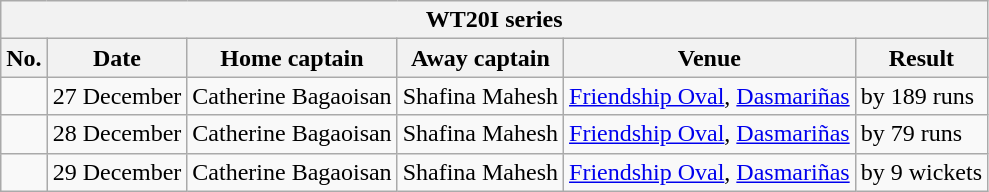<table class="wikitable">
<tr>
<th colspan="6">WT20I series</th>
</tr>
<tr>
<th>No.</th>
<th>Date</th>
<th>Home captain</th>
<th>Away captain</th>
<th>Venue</th>
<th>Result</th>
</tr>
<tr>
<td></td>
<td>27 December</td>
<td>Catherine Bagaoisan</td>
<td>Shafina Mahesh</td>
<td><a href='#'>Friendship Oval</a>, <a href='#'>Dasmariñas</a></td>
<td> by 189 runs</td>
</tr>
<tr>
<td></td>
<td>28 December</td>
<td>Catherine Bagaoisan</td>
<td>Shafina Mahesh</td>
<td><a href='#'>Friendship Oval</a>, <a href='#'>Dasmariñas</a></td>
<td> by 79 runs</td>
</tr>
<tr>
<td></td>
<td>29 December</td>
<td>Catherine Bagaoisan</td>
<td>Shafina Mahesh</td>
<td><a href='#'>Friendship Oval</a>, <a href='#'>Dasmariñas</a></td>
<td> by 9 wickets</td>
</tr>
</table>
